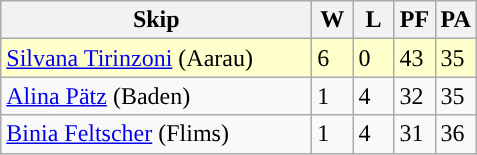<table class=wikitable>
<tr>
<th width=200>Skip</th>
<th width=20>W</th>
<th width=20>L</th>
<th width=20>PF</th>
<th width=20>PA</th>
</tr>
<tr style="background:#ffffcc; width:20px;">
<td> <a href='#'>Silvana Tirinzoni</a> (Aarau)</td>
<td>6</td>
<td>0</td>
<td>43</td>
<td>35</td>
</tr>
<tr>
<td> <a href='#'>Alina Pätz</a> (Baden)</td>
<td>1</td>
<td>4</td>
<td>32</td>
<td>35</td>
</tr>
<tr>
<td> <a href='#'>Binia Feltscher</a> (Flims)</td>
<td>1</td>
<td>4</td>
<td>31</td>
<td>36</td>
</tr>
</table>
